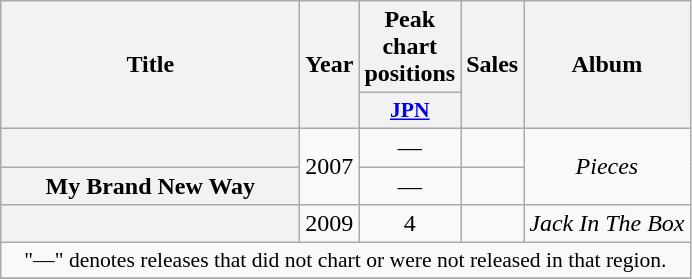<table class="wikitable plainrowheaders" style="text-align:center;">
<tr>
<th scope="col" rowspan="2" style="width:12em;">Title</th>
<th scope="col" rowspan="2">Year</th>
<th scope="col" colspan="1">Peak chart positions</th>
<th scope="col" rowspan="2">Sales</th>
<th scope="col" rowspan="2">Album</th>
</tr>
<tr>
<th scope="col" style="width:3em;font-size:90%;"><a href='#'>JPN</a><br></th>
</tr>
<tr>
<th scope="row"></th>
<td rowspan="2">2007</td>
<td>—</td>
<td></td>
<td rowspan="2"><em>Pieces</em></td>
</tr>
<tr>
<th scope="row">My Brand New Way</th>
<td>—</td>
<td></td>
</tr>
<tr>
<th scope="row"></th>
<td>2009</td>
<td>4</td>
<td></td>
<td><em>Jack In The Box</em></td>
</tr>
<tr>
<td colspan="5" style="font-size:90%;">"—" denotes releases that did not chart or were not released in that region.</td>
</tr>
<tr>
</tr>
</table>
